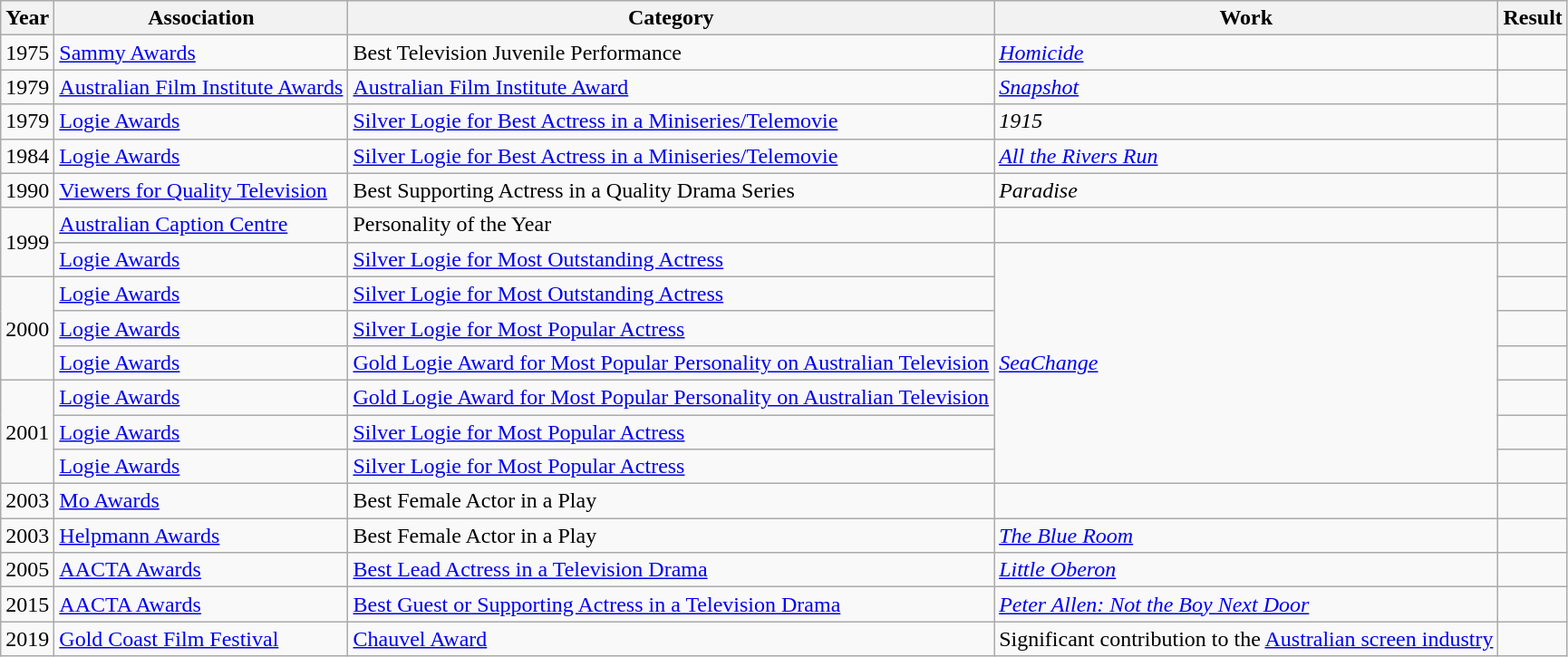<table class="wikitable">
<tr>
<th>Year</th>
<th>Association</th>
<th>Category</th>
<th>Work</th>
<th>Result</th>
</tr>
<tr>
<td>1975</td>
<td><a href='#'>Sammy Awards</a></td>
<td>Best Television Juvenile Performance</td>
<td><em><a href='#'>Homicide</a></em></td>
<td></td>
</tr>
<tr>
<td>1979</td>
<td><a href='#'>Australian Film Institute Awards</a></td>
<td><a href='#'>Australian Film Institute Award</a></td>
<td><em><a href='#'>Snapshot</a></em></td>
<td></td>
</tr>
<tr>
<td>1979</td>
<td><a href='#'>Logie Awards</a></td>
<td><a href='#'>Silver Logie for Best Actress in a Miniseries/Telemovie</a></td>
<td><em>1915</em></td>
<td></td>
</tr>
<tr>
<td>1984</td>
<td><a href='#'>Logie Awards</a></td>
<td><a href='#'>Silver Logie for Best Actress in a Miniseries/Telemovie</a></td>
<td><em><a href='#'>All the Rivers Run</a></em></td>
<td></td>
</tr>
<tr>
<td>1990</td>
<td><a href='#'>Viewers for Quality Television</a></td>
<td>Best Supporting Actress in a Quality Drama Series</td>
<td><em>Paradise</em></td>
<td></td>
</tr>
<tr>
<td rowspan=2>1999</td>
<td><a href='#'>Australian Caption Centre</a></td>
<td>Personality of the Year</td>
<td></td>
<td></td>
</tr>
<tr>
<td><a href='#'>Logie Awards</a></td>
<td><a href='#'>Silver Logie for Most Outstanding Actress</a></td>
<td rowspan= 7><em><a href='#'>SeaChange</a></em></td>
<td></td>
</tr>
<tr>
<td rowspan=3>2000</td>
<td><a href='#'>Logie Awards</a></td>
<td><a href='#'>Silver Logie for Most Outstanding Actress</a></td>
<td></td>
</tr>
<tr>
<td><a href='#'>Logie Awards</a></td>
<td><a href='#'>Silver Logie for Most Popular Actress</a></td>
<td></td>
</tr>
<tr>
<td><a href='#'>Logie Awards</a></td>
<td><a href='#'>Gold Logie Award for Most Popular Personality on Australian Television</a></td>
<td></td>
</tr>
<tr>
<td rowspan=3>2001</td>
<td><a href='#'>Logie Awards</a></td>
<td><a href='#'>Gold Logie Award for Most Popular Personality on Australian Television</a></td>
<td></td>
</tr>
<tr>
<td><a href='#'>Logie Awards</a></td>
<td><a href='#'>Silver Logie for Most Popular Actress</a></td>
<td></td>
</tr>
<tr>
<td><a href='#'>Logie Awards</a></td>
<td><a href='#'>Silver Logie for Most Popular Actress</a></td>
<td></td>
</tr>
<tr>
<td>2003</td>
<td><a href='#'>Mo Awards</a></td>
<td>Best Female Actor in a Play</td>
<td></td>
<td></td>
</tr>
<tr>
<td>2003</td>
<td><a href='#'>Helpmann Awards</a></td>
<td>Best Female Actor in a Play</td>
<td><em><a href='#'>The Blue Room</a></em></td>
<td></td>
</tr>
<tr>
<td>2005</td>
<td><a href='#'>AACTA Awards</a></td>
<td><a href='#'>Best Lead Actress in a Television Drama</a></td>
<td><em><a href='#'>Little Oberon</a></em></td>
<td></td>
</tr>
<tr>
<td>2015</td>
<td><a href='#'>AACTA Awards</a></td>
<td><a href='#'>Best Guest or Supporting Actress in a Television Drama</a></td>
<td><em><a href='#'>Peter Allen: Not the Boy Next Door</a></em></td>
<td></td>
</tr>
<tr>
<td>2019</td>
<td><a href='#'>Gold Coast Film Festival</a></td>
<td><a href='#'>Chauvel Award</a></td>
<td>Significant contribution to the <a href='#'>Australian screen industry</a></td>
<td></td>
</tr>
</table>
